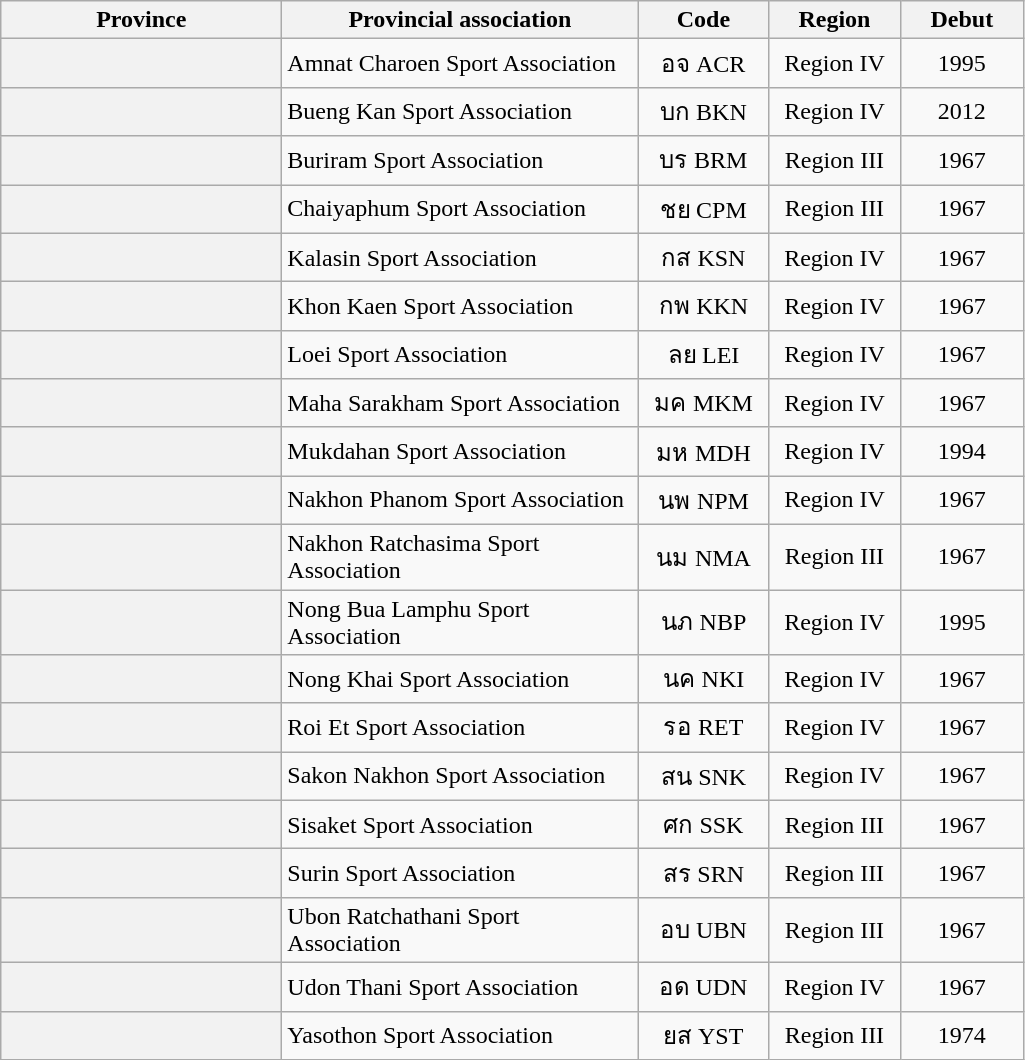<table class="wikitable sortable">
<tr>
<th style="width:180px;">Province</th>
<th style="width:230px;">Provincial association</th>
<th style="width:80px;">Code</th>
<th style="width:80px;">Region</th>
<th style="width:75px;">Debut</th>
</tr>
<tr>
<th style="text-align: left;"></th>
<td>Amnat Charoen Sport Association</td>
<td align=center>อจ ACR</td>
<td align=center>Region IV</td>
<td align=center>1995</td>
</tr>
<tr>
<th style="text-align: left;"></th>
<td>Bueng Kan Sport Association</td>
<td align=center>บก BKN</td>
<td align=center>Region IV</td>
<td align=center>2012</td>
</tr>
<tr>
<th style="text-align: left;"></th>
<td>Buriram Sport Association</td>
<td align=center>บร BRM</td>
<td align=center>Region III</td>
<td align=center>1967</td>
</tr>
<tr>
<th style="text-align: left;"></th>
<td>Chaiyaphum Sport Association</td>
<td align=center>ชย CPM</td>
<td align=center>Region III</td>
<td align=center>1967</td>
</tr>
<tr>
<th style="text-align: left;"></th>
<td>Kalasin Sport Association</td>
<td align=center>กส KSN</td>
<td align=center>Region IV</td>
<td align=center>1967</td>
</tr>
<tr>
<th style="text-align: left;"></th>
<td>Khon Kaen Sport Association</td>
<td align=center>กพ KKN</td>
<td align=center>Region IV</td>
<td align=center>1967</td>
</tr>
<tr>
<th style="text-align: left;"></th>
<td>Loei Sport Association</td>
<td align=center>ลย LEI</td>
<td align=center>Region IV</td>
<td align=center>1967</td>
</tr>
<tr>
<th style="text-align: left;"></th>
<td>Maha Sarakham Sport Association</td>
<td align=center>มค MKM</td>
<td align=center>Region IV</td>
<td align=center>1967</td>
</tr>
<tr>
<th style="text-align: left;"></th>
<td>Mukdahan Sport Association</td>
<td align=center>มห MDH</td>
<td align=center>Region IV</td>
<td align=center>1994</td>
</tr>
<tr>
<th style="text-align: left;"></th>
<td>Nakhon Phanom Sport Association</td>
<td align=center>นพ NPM</td>
<td align=center>Region IV</td>
<td align=center>1967</td>
</tr>
<tr>
<th style="text-align: left;"></th>
<td>Nakhon Ratchasima Sport Association</td>
<td align=center>นม NMA</td>
<td align=center>Region III</td>
<td align=center>1967</td>
</tr>
<tr>
<th style="text-align: left;"></th>
<td>Nong Bua Lamphu Sport Association</td>
<td align=center>นภ NBP</td>
<td align=center>Region IV</td>
<td align=center>1995</td>
</tr>
<tr>
<th style="text-align: left;"></th>
<td>Nong Khai Sport Association</td>
<td align=center>นค NKI</td>
<td align=center>Region IV</td>
<td align=center>1967</td>
</tr>
<tr>
<th style="text-align: left;"></th>
<td>Roi Et Sport Association</td>
<td align=center>รอ RET</td>
<td align=center>Region IV</td>
<td align=center>1967</td>
</tr>
<tr>
<th style="text-align: left;"></th>
<td>Sakon Nakhon Sport Association</td>
<td align=center>สน SNK</td>
<td align=center>Region IV</td>
<td align=center>1967</td>
</tr>
<tr>
<th style="text-align: left;"></th>
<td>Sisaket Sport Association</td>
<td align=center>ศก SSK</td>
<td align=center>Region III</td>
<td align=center>1967</td>
</tr>
<tr>
<th style="text-align: left;"></th>
<td>Surin Sport Association</td>
<td align=center>สร SRN</td>
<td align=center>Region III</td>
<td align=center>1967</td>
</tr>
<tr>
<th style="text-align: left;"></th>
<td>Ubon Ratchathani Sport Association</td>
<td align=center>อบ UBN</td>
<td align=center>Region III</td>
<td align=center>1967</td>
</tr>
<tr>
<th style="text-align: left;"></th>
<td>Udon Thani Sport Association</td>
<td align=center>อด UDN</td>
<td align=center>Region IV</td>
<td align=center>1967</td>
</tr>
<tr>
<th style="text-align: left;"></th>
<td>Yasothon Sport Association</td>
<td align=center>ยส YST</td>
<td align=center>Region III</td>
<td align=center>1974</td>
</tr>
</table>
